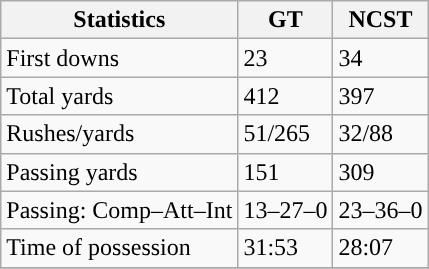<table class="wikitable" style="float: left;">
<tr>
<th>Statistics</th>
<th>GT</th>
<th>NCST</th>
</tr>
<tr>
<td>First downs</td>
<td>23</td>
<td>34</td>
</tr>
<tr>
<td>Total yards</td>
<td>412</td>
<td>397</td>
</tr>
<tr>
<td>Rushes/yards</td>
<td>51/265</td>
<td>32/88</td>
</tr>
<tr>
<td>Passing yards</td>
<td>151</td>
<td>309</td>
</tr>
<tr>
<td>Passing: Comp–Att–Int</td>
<td>13–27–0</td>
<td>23–36–0</td>
</tr>
<tr>
<td>Time of possession</td>
<td>31:53</td>
<td>28:07</td>
</tr>
<tr>
</tr>
</table>
